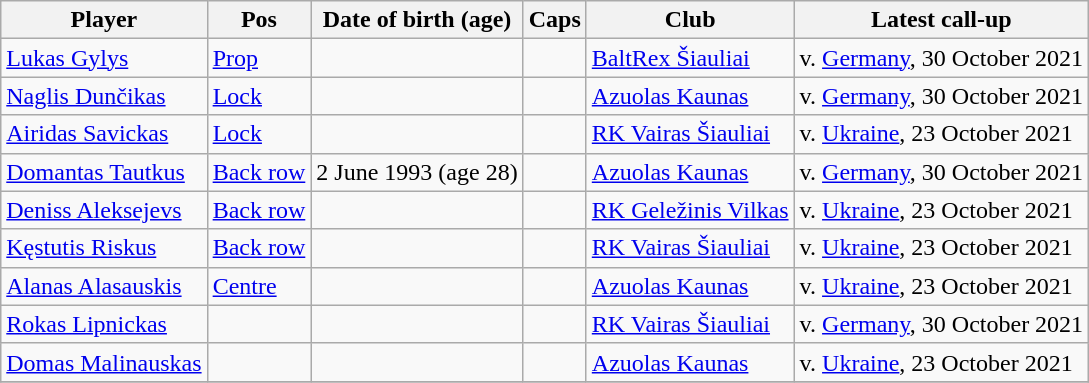<table class="wikitable" style="font-size: 100%;">
<tr>
<th>Player</th>
<th>Pos</th>
<th>Date of birth (age)</th>
<th>Caps</th>
<th>Club</th>
<th>Latest call-up</th>
</tr>
<tr>
<td><a href='#'>Lukas Gylys</a></td>
<td><a href='#'>Prop</a></td>
<td></td>
<td></td>
<td> <a href='#'>BaltRex Šiauliai</a></td>
<td>v.  <a href='#'>Germany</a>, 30 October 2021</td>
</tr>
<tr>
<td><a href='#'>Naglis Dunčikas</a></td>
<td><a href='#'>Lock</a></td>
<td></td>
<td></td>
<td> <a href='#'>Azuolas Kaunas</a></td>
<td>v.  <a href='#'>Germany</a>, 30 October 2021</td>
</tr>
<tr>
<td><a href='#'>Airidas Savickas</a></td>
<td><a href='#'>Lock</a></td>
<td></td>
<td></td>
<td> <a href='#'>RK Vairas Šiauliai</a></td>
<td>v.  <a href='#'>Ukraine</a>, 23 October 2021</td>
</tr>
<tr>
<td><a href='#'>Domantas Tautkus</a></td>
<td><a href='#'>Back row</a></td>
<td>2 June 1993 (age 28)</td>
<td></td>
<td> <a href='#'>Azuolas Kaunas</a></td>
<td>v.  <a href='#'>Germany</a>, 30 October 2021</td>
</tr>
<tr>
<td><a href='#'>Deniss Aleksejevs</a></td>
<td><a href='#'>Back row</a></td>
<td></td>
<td></td>
<td> <a href='#'>RK Geležinis Vilkas</a></td>
<td>v.  <a href='#'>Ukraine</a>, 23 October 2021</td>
</tr>
<tr>
<td><a href='#'>Kęstutis Riskus</a></td>
<td><a href='#'>Back row</a></td>
<td></td>
<td></td>
<td> <a href='#'>RK Vairas Šiauliai</a></td>
<td>v.  <a href='#'>Ukraine</a>, 23 October 2021</td>
</tr>
<tr>
<td><a href='#'>Alanas Alasauskis</a></td>
<td><a href='#'>Centre</a></td>
<td></td>
<td></td>
<td> <a href='#'>Azuolas Kaunas</a></td>
<td>v.  <a href='#'>Ukraine</a>, 23 October 2021</td>
</tr>
<tr>
<td><a href='#'>Rokas Lipnickas</a></td>
<td></td>
<td></td>
<td></td>
<td> <a href='#'>RK Vairas Šiauliai</a></td>
<td>v.  <a href='#'>Germany</a>, 30 October 2021</td>
</tr>
<tr>
<td><a href='#'>Domas Malinauskas</a></td>
<td></td>
<td></td>
<td></td>
<td> <a href='#'>Azuolas Kaunas</a></td>
<td>v.  <a href='#'>Ukraine</a>, 23 October 2021</td>
</tr>
<tr>
</tr>
</table>
